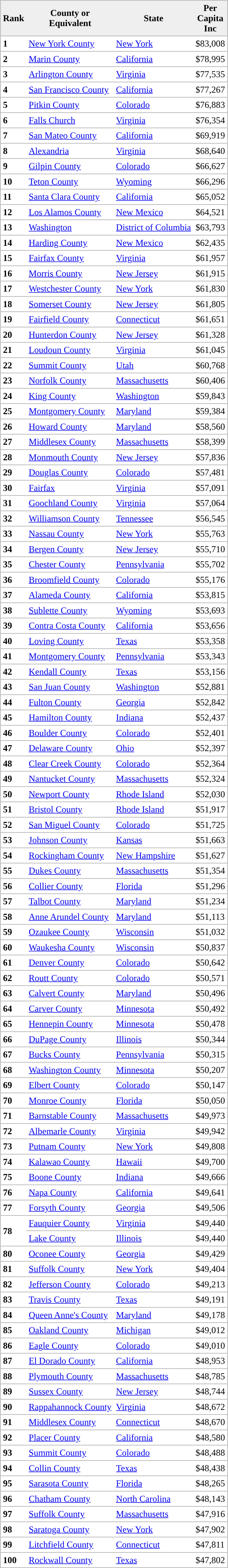<table class="sortable" cellpadding="4" cellspacing="0" style="margin:auto; clear:both; border:1px solid #aaa; border-collapse:collapse;">
<tr style="background:#efefef;">
<th>Rank</th>
<th>County or<br>Equivalent</th>
<th>State</th>
<th>Per<br>Capita<br>Inc</th>
</tr>
<tr style="border-top: 1px solid #aaa; vertical-align: top">
<td><strong>1</strong></td>
<td><a href='#'>New York County</a></td>
<td> <a href='#'>New York</a></td>
<td>$83,008</td>
</tr>
<tr style="border-top: 1px solid #aaa; vertical-align: top">
<td><strong>2</strong></td>
<td><a href='#'>Marin County</a></td>
<td> <a href='#'>California</a></td>
<td>$78,995</td>
</tr>
<tr style="border-top: 1px solid #aaa; vertical-align: top">
<td><strong>3</strong></td>
<td><a href='#'>Arlington County</a></td>
<td> <a href='#'>Virginia</a></td>
<td>$77,535</td>
</tr>
<tr style="border-top: 1px solid #aaa; vertical-align: top">
<td><strong>4</strong></td>
<td><a href='#'>San Francisco County</a></td>
<td> <a href='#'>California</a></td>
<td>$77,267</td>
</tr>
<tr style="border-top: 1px solid #aaa; vertical-align: top">
<td><strong>5</strong></td>
<td><a href='#'>Pitkin County</a></td>
<td> <a href='#'>Colorado</a></td>
<td>$76,883</td>
</tr>
<tr style="border-top: 1px solid #aaa; vertical-align: top">
<td><strong>6</strong></td>
<td><a href='#'>Falls Church</a></td>
<td> <a href='#'>Virginia</a></td>
<td>$76,354</td>
</tr>
<tr style="border-top: 1px solid #aaa; vertical-align: top">
<td><strong>7</strong></td>
<td><a href='#'>San Mateo County</a></td>
<td> <a href='#'>California</a></td>
<td>$69,919</td>
</tr>
<tr style="border-top: 1px solid #aaa; vertical-align: top">
<td><strong>8</strong></td>
<td><a href='#'>Alexandria</a></td>
<td> <a href='#'>Virginia</a></td>
<td>$68,640</td>
</tr>
<tr style="border-top: 1px solid #aaa; vertical-align: top">
<td><strong>9</strong></td>
<td><a href='#'>Gilpin County</a></td>
<td> <a href='#'>Colorado</a></td>
<td>$66,627</td>
</tr>
<tr style="border-top: 1px solid #aaa; vertical-align: top">
<td><strong>10</strong></td>
<td><a href='#'>Teton County</a></td>
<td> <a href='#'>Wyoming</a></td>
<td>$66,296</td>
</tr>
<tr style="border-top: 1px solid #aaa; vertical-align: top">
<td><strong>11</strong></td>
<td><a href='#'>Santa Clara County</a></td>
<td> <a href='#'>California</a></td>
<td>$65,052</td>
</tr>
<tr style="border-top: 1px solid #aaa; vertical-align: top">
<td><strong>12</strong></td>
<td><a href='#'>Los Alamos County</a></td>
<td> <a href='#'>New Mexico</a></td>
<td>$64,521</td>
</tr>
<tr style="border-top: 1px solid #aaa; vertical-align: top">
<td><strong>13</strong></td>
<td><a href='#'>Washington</a></td>
<td> <a href='#'>District of Columbia</a></td>
<td>$63,793</td>
</tr>
<tr style="border-top: 1px solid #aaa; vertical-align: top">
<td><strong>14</strong></td>
<td><a href='#'>Harding County</a></td>
<td> <a href='#'>New Mexico</a></td>
<td>$62,435</td>
</tr>
<tr style="border-top: 1px solid #aaa; vertical-align: top">
<td><strong>15</strong></td>
<td><a href='#'>Fairfax County</a></td>
<td> <a href='#'>Virginia</a></td>
<td>$61,957</td>
</tr>
<tr style="border-top: 1px solid #aaa; vertical-align: top">
<td><strong>16</strong></td>
<td><a href='#'>Morris County</a></td>
<td> <a href='#'>New Jersey</a></td>
<td>$61,915</td>
</tr>
<tr style="border-top: 1px solid #aaa; vertical-align: top">
<td><strong>17</strong></td>
<td><a href='#'>Westchester County</a></td>
<td> <a href='#'>New York</a></td>
<td>$61,830</td>
</tr>
<tr style="border-top: 1px solid #aaa; vertical-align: top">
<td><strong>18</strong></td>
<td><a href='#'>Somerset County</a></td>
<td> <a href='#'>New Jersey</a></td>
<td>$61,805</td>
</tr>
<tr style="border-top: 1px solid #aaa; vertical-align: top">
<td><strong>19</strong></td>
<td><a href='#'>Fairfield County</a></td>
<td> <a href='#'>Connecticut</a></td>
<td>$61,651</td>
</tr>
<tr style="border-top: 1px solid #aaa; vertical-align: top">
<td><strong>20</strong></td>
<td><a href='#'>Hunterdon County</a></td>
<td> <a href='#'>New Jersey</a></td>
<td>$61,328</td>
</tr>
<tr style="border-top: 1px solid #aaa; vertical-align: top">
<td><strong>21</strong></td>
<td><a href='#'>Loudoun County</a></td>
<td> <a href='#'>Virginia</a></td>
<td>$61,045</td>
</tr>
<tr style="border-top: 1px solid #aaa; vertical-align: top">
<td><strong>22</strong></td>
<td><a href='#'>Summit County</a></td>
<td> <a href='#'>Utah</a></td>
<td>$60,768</td>
</tr>
<tr style="border-top: 1px solid #aaa; vertical-align: top">
<td><strong>23</strong></td>
<td><a href='#'>Norfolk County</a></td>
<td> <a href='#'>Massachusetts</a></td>
<td>$60,406</td>
</tr>
<tr style="border-top: 1px solid #aaa; vertical-align: top">
<td><strong>24</strong></td>
<td><a href='#'>King County</a></td>
<td> <a href='#'>Washington</a></td>
<td>$59,843</td>
</tr>
<tr style="border-top: 1px solid #aaa; vertical-align: top">
<td><strong>25</strong></td>
<td><a href='#'>Montgomery County</a></td>
<td> <a href='#'>Maryland</a></td>
<td>$59,384</td>
</tr>
<tr style="border-top: 1px solid #aaa; vertical-align: top">
<td><strong>26</strong></td>
<td><a href='#'>Howard County</a></td>
<td> <a href='#'>Maryland</a></td>
<td>$58,560</td>
</tr>
<tr style="border-top: 1px solid #aaa; vertical-align: top">
<td><strong>27</strong></td>
<td><a href='#'>Middlesex County</a></td>
<td> <a href='#'>Massachusetts</a></td>
<td>$58,399</td>
</tr>
<tr style="border-top: 1px solid #aaa; vertical-align: top">
<td><strong>28</strong></td>
<td><a href='#'>Monmouth County</a></td>
<td> <a href='#'>New Jersey</a></td>
<td>$57,836</td>
</tr>
<tr style="border-top: 1px solid #aaa; vertical-align: top">
<td><strong>29</strong></td>
<td><a href='#'>Douglas County</a></td>
<td> <a href='#'>Colorado</a></td>
<td>$57,481</td>
</tr>
<tr style="border-top: 1px solid #aaa; vertical-align: top">
<td><strong>30</strong></td>
<td><a href='#'>Fairfax</a></td>
<td> <a href='#'>Virginia</a></td>
<td>$57,091</td>
</tr>
<tr style="border-top: 1px solid #aaa; vertical-align: top">
<td><strong>31</strong></td>
<td><a href='#'>Goochland County</a></td>
<td> <a href='#'>Virginia</a></td>
<td>$57,064</td>
</tr>
<tr style="border-top: 1px solid #aaa; vertical-align: top">
<td><strong>32</strong></td>
<td><a href='#'>Williamson County</a></td>
<td> <a href='#'>Tennessee</a></td>
<td>$56,545</td>
</tr>
<tr style="border-top: 1px solid #aaa; vertical-align: top">
<td><strong>33</strong></td>
<td><a href='#'>Nassau County</a></td>
<td> <a href='#'>New York</a></td>
<td>$55,763</td>
</tr>
<tr style="border-top: 1px solid #aaa; vertical-align: top">
<td><strong>34</strong></td>
<td><a href='#'>Bergen County</a></td>
<td> <a href='#'>New Jersey</a></td>
<td>$55,710</td>
</tr>
<tr style="border-top: 1px solid #aaa; vertical-align: top">
<td><strong>35</strong></td>
<td><a href='#'>Chester County</a></td>
<td> <a href='#'>Pennsylvania</a></td>
<td>$55,702</td>
</tr>
<tr style="border-top: 1px solid #aaa; vertical-align: top">
<td><strong>36</strong></td>
<td><a href='#'>Broomfield County</a></td>
<td> <a href='#'>Colorado</a></td>
<td>$55,176</td>
</tr>
<tr style="border-top: 1px solid #aaa; vertical-align: top">
<td><strong>37</strong></td>
<td><a href='#'>Alameda County</a></td>
<td> <a href='#'>California</a></td>
<td>$53,815</td>
</tr>
<tr style="border-top: 1px solid #aaa; vertical-align: top">
<td><strong>38</strong></td>
<td><a href='#'>Sublette County</a></td>
<td> <a href='#'>Wyoming</a></td>
<td>$53,693</td>
</tr>
<tr style="border-top: 1px solid #aaa; vertical-align: top">
<td><strong>39</strong></td>
<td><a href='#'>Contra Costa County</a></td>
<td> <a href='#'>California</a></td>
<td>$53,656</td>
</tr>
<tr style="border-top: 1px solid #aaa; vertical-align: top">
<td><strong>40</strong></td>
<td><a href='#'>Loving County</a></td>
<td> <a href='#'>Texas</a></td>
<td>$53,358</td>
</tr>
<tr style="border-top: 1px solid #aaa; vertical-align: top">
<td><strong>41</strong></td>
<td><a href='#'>Montgomery County</a></td>
<td> <a href='#'>Pennsylvania</a></td>
<td>$53,343</td>
</tr>
<tr style="border-top: 1px solid #aaa; vertical-align: top">
<td><strong>42</strong></td>
<td><a href='#'>Kendall County</a></td>
<td> <a href='#'>Texas</a></td>
<td>$53,156</td>
</tr>
<tr style="border-top: 1px solid #aaa; vertical-align: top">
<td><strong>43</strong></td>
<td><a href='#'>San Juan County</a></td>
<td> <a href='#'>Washington</a></td>
<td>$52,881</td>
</tr>
<tr style="border-top: 1px solid #aaa; vertical-align: top">
<td><strong>44</strong></td>
<td><a href='#'>Fulton County</a></td>
<td> <a href='#'>Georgia</a></td>
<td>$52,842</td>
</tr>
<tr style="border-top: 1px solid #aaa; vertical-align: top">
<td><strong>45</strong></td>
<td><a href='#'>Hamilton County</a></td>
<td> <a href='#'>Indiana</a></td>
<td>$52,437</td>
</tr>
<tr style="border-top: 1px solid #aaa; vertical-align: top">
<td><strong>46</strong></td>
<td><a href='#'>Boulder County</a></td>
<td> <a href='#'>Colorado</a></td>
<td>$52,401</td>
</tr>
<tr style="border-top: 1px solid #aaa; vertical-align: top">
<td><strong>47</strong></td>
<td><a href='#'>Delaware County</a></td>
<td> <a href='#'>Ohio</a></td>
<td>$52,397</td>
</tr>
<tr style="border-top: 1px solid #aaa; vertical-align: top">
<td><strong>48</strong></td>
<td><a href='#'>Clear Creek County</a></td>
<td> <a href='#'>Colorado</a></td>
<td>$52,364</td>
</tr>
<tr style="border-top: 1px solid #aaa; vertical-align: top">
<td><strong>49</strong></td>
<td><a href='#'>Nantucket County</a></td>
<td> <a href='#'>Massachusetts</a></td>
<td>$52,324</td>
</tr>
<tr style="border-top: 1px solid #aaa; vertical-align: top">
<td><strong>50</strong></td>
<td><a href='#'>Newport County</a></td>
<td> <a href='#'>Rhode Island</a></td>
<td>$52,030</td>
</tr>
<tr style="border-top: 1px solid #aaa; vertical-align: top">
<td><strong>51</strong></td>
<td><a href='#'>Bristol County</a></td>
<td> <a href='#'>Rhode Island</a></td>
<td>$51,917</td>
</tr>
<tr style="border-top: 1px solid #aaa; vertical-align: top">
<td><strong>52</strong></td>
<td><a href='#'>San Miguel County</a></td>
<td> <a href='#'>Colorado</a></td>
<td>$51,725</td>
</tr>
<tr style="border-top: 1px solid #aaa; vertical-align: top">
<td><strong>53</strong></td>
<td><a href='#'>Johnson County</a></td>
<td> <a href='#'>Kansas</a></td>
<td>$51,663</td>
</tr>
<tr style="border-top: 1px solid #aaa; vertical-align: top">
<td><strong>54</strong></td>
<td><a href='#'>Rockingham County</a></td>
<td> <a href='#'>New Hampshire</a></td>
<td>$51,627</td>
</tr>
<tr style="border-top: 1px solid #aaa; vertical-align: top">
<td><strong>55</strong></td>
<td><a href='#'>Dukes County</a></td>
<td> <a href='#'>Massachusetts</a></td>
<td>$51,354</td>
</tr>
<tr style="border-top: 1px solid #aaa; vertical-align: top">
<td><strong>56</strong></td>
<td><a href='#'>Collier County</a></td>
<td> <a href='#'>Florida</a></td>
<td>$51,296</td>
</tr>
<tr style="border-top: 1px solid #aaa; vertical-align: top">
<td><strong>57</strong></td>
<td><a href='#'>Talbot County</a></td>
<td> <a href='#'>Maryland</a></td>
<td>$51,234</td>
</tr>
<tr style="border-top: 1px solid #aaa; vertical-align: top">
<td><strong>58</strong></td>
<td><a href='#'>Anne Arundel County</a></td>
<td> <a href='#'>Maryland</a></td>
<td>$51,113</td>
</tr>
<tr style="border-top: 1px solid #aaa; vertical-align: top">
<td><strong>59</strong></td>
<td><a href='#'>Ozaukee County</a></td>
<td> <a href='#'>Wisconsin</a></td>
<td>$51,032</td>
</tr>
<tr style="border-top: 1px solid #aaa; vertical-align: top">
<td><strong>60</strong></td>
<td><a href='#'>Waukesha County</a></td>
<td> <a href='#'>Wisconsin</a></td>
<td>$50,837</td>
</tr>
<tr style="border-top: 1px solid #aaa; vertical-align: top">
<td><strong>61</strong></td>
<td><a href='#'>Denver County</a></td>
<td> <a href='#'>Colorado</a></td>
<td>$50,642</td>
</tr>
<tr style="border-top: 1px solid #aaa; vertical-align: top">
<td><strong>62</strong></td>
<td><a href='#'>Routt County</a></td>
<td> <a href='#'>Colorado</a></td>
<td>$50,571</td>
</tr>
<tr style="border-top: 1px solid #aaa; vertical-align: top">
<td><strong>63</strong></td>
<td><a href='#'>Calvert County</a></td>
<td> <a href='#'>Maryland</a></td>
<td>$50,496</td>
</tr>
<tr style="border-top: 1px solid #aaa; vertical-align: top">
<td><strong>64</strong></td>
<td><a href='#'>Carver County</a></td>
<td> <a href='#'>Minnesota</a></td>
<td>$50,492</td>
</tr>
<tr style="border-top: 1px solid #aaa; vertical-align: top">
<td><strong>65</strong></td>
<td><a href='#'>Hennepin County</a></td>
<td> <a href='#'>Minnesota</a></td>
<td>$50,478</td>
</tr>
<tr style="border-top: 1px solid #aaa; vertical-align: top">
<td><strong>66</strong></td>
<td><a href='#'>DuPage County</a></td>
<td> <a href='#'>Illinois</a></td>
<td>$50,344</td>
</tr>
<tr style="border-top: 1px solid #aaa; vertical-align: top">
<td><strong>67</strong></td>
<td><a href='#'>Bucks County</a></td>
<td> <a href='#'>Pennsylvania</a></td>
<td>$50,315</td>
</tr>
<tr style="border-top: 1px solid #aaa; vertical-align: top">
<td><strong>68</strong></td>
<td><a href='#'>Washington County</a></td>
<td> <a href='#'>Minnesota</a></td>
<td>$50,207</td>
</tr>
<tr style="border-top: 1px solid #aaa; vertical-align: top">
<td><strong>69</strong></td>
<td><a href='#'>Elbert County</a></td>
<td> <a href='#'>Colorado</a></td>
<td>$50,147</td>
</tr>
<tr style="border-top: 1px solid #aaa; vertical-align: top">
<td><strong>70</strong></td>
<td><a href='#'>Monroe County</a></td>
<td> <a href='#'>Florida</a></td>
<td>$50,050</td>
</tr>
<tr style="border-top: 1px solid #aaa; vertical-align: top">
<td><strong>71</strong></td>
<td><a href='#'>Barnstable County</a></td>
<td> <a href='#'>Massachusetts</a></td>
<td>$49,973</td>
</tr>
<tr style="border-top: 1px solid #aaa; vertical-align: top">
<td><strong>72</strong></td>
<td><a href='#'>Albemarle County</a></td>
<td> <a href='#'>Virginia</a></td>
<td>$49,942</td>
</tr>
<tr style="border-top: 1px solid #aaa; vertical-align: top">
<td><strong>73</strong></td>
<td><a href='#'>Putnam County</a></td>
<td> <a href='#'>New York</a></td>
<td>$49,808</td>
</tr>
<tr style="border-top: 1px solid #aaa; vertical-align: top">
<td><strong>74</strong></td>
<td><a href='#'>Kalawao County</a></td>
<td> <a href='#'>Hawaii</a></td>
<td>$49,700</td>
</tr>
<tr style="border-top: 1px solid #aaa; vertical-align: top">
<td><strong>75</strong></td>
<td><a href='#'>Boone County</a></td>
<td> <a href='#'>Indiana</a></td>
<td>$49,666</td>
</tr>
<tr style="border-top: 1px solid #aaa; vertical-align: top">
<td><strong>76</strong></td>
<td><a href='#'>Napa County</a></td>
<td> <a href='#'>California</a></td>
<td>$49,641</td>
</tr>
<tr style="border-top: 1px solid #aaa; vertical-align: top">
<td><strong>77</strong></td>
<td><a href='#'>Forsyth County</a></td>
<td> <a href='#'>Georgia</a></td>
<td>$49,506</td>
</tr>
<tr style="border-top: 1px solid #aaa">
<td rowspan="2"><strong>78</strong></td>
<td><a href='#'>Fauquier County</a></td>
<td> <a href='#'>Virginia</a></td>
<td>$49,440</td>
</tr>
<tr style="border-top: 1px solid #aaa; vertical-align: top">
<td><a href='#'>Lake County</a></td>
<td> <a href='#'>Illinois</a></td>
<td>$49,440</td>
</tr>
<tr style="border-top: 1px solid #aaa; vertical-align: top">
<td><strong>80</strong></td>
<td><a href='#'>Oconee County</a></td>
<td> <a href='#'>Georgia</a></td>
<td>$49,429</td>
</tr>
<tr style="border-top: 1px solid #aaa; vertical-align: top">
<td><strong>81</strong></td>
<td><a href='#'>Suffolk County</a></td>
<td> <a href='#'>New York</a></td>
<td>$49,404</td>
</tr>
<tr style="border-top: 1px solid #aaa; vertical-align: top">
<td><strong>82</strong></td>
<td><a href='#'>Jefferson County</a></td>
<td> <a href='#'>Colorado</a></td>
<td>$49,213</td>
</tr>
<tr style="border-top: 1px solid #aaa; vertical-align: top">
<td><strong>83</strong></td>
<td><a href='#'>Travis County</a></td>
<td> <a href='#'>Texas</a></td>
<td>$49,191</td>
</tr>
<tr style="border-top: 1px solid #aaa; vertical-align: top">
<td><strong>84</strong></td>
<td><a href='#'>Queen Anne's County</a></td>
<td> <a href='#'>Maryland</a></td>
<td>$49,178</td>
</tr>
<tr style="border-top: 1px solid #aaa; vertical-align: top">
<td><strong>85</strong></td>
<td><a href='#'>Oakland County</a></td>
<td> <a href='#'>Michigan</a></td>
<td>$49,012</td>
</tr>
<tr style="border-top: 1px solid #aaa; vertical-align: top">
<td><strong>86</strong></td>
<td><a href='#'>Eagle County</a></td>
<td> <a href='#'>Colorado</a></td>
<td>$49,010</td>
</tr>
<tr style="border-top: 1px solid #aaa; vertical-align: top">
<td><strong>87</strong></td>
<td><a href='#'>El Dorado County</a></td>
<td> <a href='#'>California</a></td>
<td>$48,953</td>
</tr>
<tr style="border-top: 1px solid #aaa; vertical-align: top">
<td><strong>88</strong></td>
<td><a href='#'>Plymouth County</a></td>
<td> <a href='#'>Massachusetts</a></td>
<td>$48,785</td>
</tr>
<tr style="border-top: 1px solid #aaa; vertical-align: top">
<td><strong>89</strong></td>
<td><a href='#'>Sussex County</a></td>
<td> <a href='#'>New Jersey</a></td>
<td>$48,744</td>
</tr>
<tr style="border-top: 1px solid #aaa; vertical-align: top">
<td><strong>90</strong></td>
<td><a href='#'>Rappahannock County</a></td>
<td> <a href='#'>Virginia</a></td>
<td>$48,672</td>
</tr>
<tr style="border-top: 1px solid #aaa; vertical-align: top">
<td><strong>91</strong></td>
<td><a href='#'>Middlesex County</a></td>
<td> <a href='#'>Connecticut</a></td>
<td>$48,670</td>
</tr>
<tr style="border-top: 1px solid #aaa; vertical-align: top">
<td><strong>92</strong></td>
<td><a href='#'>Placer County</a></td>
<td> <a href='#'>California</a></td>
<td>$48,580</td>
</tr>
<tr style="border-top: 1px solid #aaa; vertical-align: top">
<td><strong>93</strong></td>
<td><a href='#'>Summit County</a></td>
<td> <a href='#'>Colorado</a></td>
<td>$48,488</td>
</tr>
<tr style="border-top: 1px solid #aaa; vertical-align: top">
<td><strong>94</strong></td>
<td><a href='#'>Collin County</a></td>
<td> <a href='#'>Texas</a></td>
<td>$48,438</td>
</tr>
<tr style="border-top: 1px solid #aaa; vertical-align: top">
<td><strong>95</strong></td>
<td><a href='#'>Sarasota County</a></td>
<td> <a href='#'>Florida</a></td>
<td>$48,265</td>
</tr>
<tr style="border-top: 1px solid #aaa; vertical-align: top">
<td><strong>96</strong></td>
<td><a href='#'>Chatham County</a></td>
<td> <a href='#'>North Carolina</a></td>
<td>$48,143</td>
</tr>
<tr style="border-top: 1px solid #aaa; vertical-align: top">
<td><strong>97</strong></td>
<td><a href='#'>Suffolk County</a></td>
<td> <a href='#'>Massachusetts</a></td>
<td>$47,916</td>
</tr>
<tr style="border-top: 1px solid #aaa; vertical-align: top">
<td><strong>98</strong></td>
<td><a href='#'>Saratoga County</a></td>
<td> <a href='#'>New York</a></td>
<td>$47,902</td>
</tr>
<tr style="border-top: 1px solid #aaa; vertical-align: top">
<td><strong>99</strong></td>
<td><a href='#'>Litchfield County</a></td>
<td> <a href='#'>Connecticut</a></td>
<td>$47,811</td>
</tr>
<tr style="border-top: 1px solid #aaa; vertical-align: top">
<td><strong>100</strong></td>
<td><a href='#'>Rockwall County</a></td>
<td> <a href='#'>Texas</a></td>
<td>$47,802</td>
</tr>
</table>
